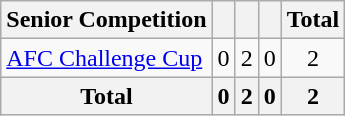<table class="wikitable" style="text-align: center;">
<tr>
<th>Senior Competition</th>
<th></th>
<th></th>
<th></th>
<th>Total</th>
</tr>
<tr>
<td align=left><a href='#'>AFC Challenge Cup</a></td>
<td>0</td>
<td>2</td>
<td>0</td>
<td>2</td>
</tr>
<tr>
<th>Total</th>
<th>0</th>
<th>2</th>
<th>0</th>
<th>2</th>
</tr>
</table>
